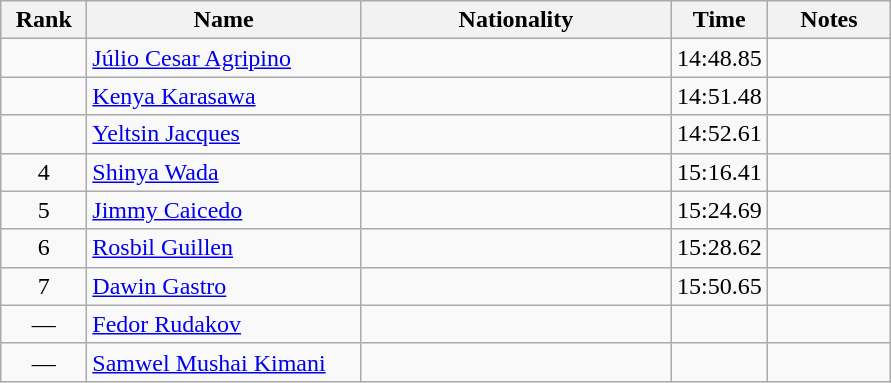<table class="wikitable sortable" style="text-align:center">
<tr>
<th width="50">Rank</th>
<th width="175">Name</th>
<th width="200">Nationality</th>
<th width="50">Time</th>
<th width="75">Notes</th>
</tr>
<tr>
<td></td>
<td align="left"><a href='#'>Júlio Cesar Agripino</a><br></td>
<td align="left"></td>
<td>14:48.85</td>
<td></td>
</tr>
<tr>
<td></td>
<td align="left"><a href='#'>Kenya Karasawa</a><br></td>
<td align="left"></td>
<td>14:51.48</td>
<td></td>
</tr>
<tr>
<td></td>
<td align="left"><a href='#'>Yeltsin Jacques</a><br></td>
<td align="left"></td>
<td>14:52.61</td>
<td></td>
</tr>
<tr>
<td>4</td>
<td align="left"><a href='#'>Shinya Wada</a><br></td>
<td align="left"></td>
<td>15:16.41</td>
<td></td>
</tr>
<tr>
<td>5</td>
<td align="left"><a href='#'>Jimmy Caicedo</a><br></td>
<td align="left"></td>
<td>15:24.69</td>
<td></td>
</tr>
<tr>
<td>6</td>
<td align="left"><a href='#'>Rosbil Guillen</a><br></td>
<td align="left"></td>
<td>15:28.62</td>
<td></td>
</tr>
<tr>
<td>7</td>
<td align="left"><a href='#'>Dawin Gastro</a><br></td>
<td align="left"></td>
<td>15:50.65</td>
<td></td>
</tr>
<tr>
<td>—</td>
<td align="left"><a href='#'>Fedor Rudakov</a><br></td>
<td align="left"></td>
<td></td>
<td></td>
</tr>
<tr>
<td>—</td>
<td align="left"><a href='#'>Samwel Mushai Kimani</a><br></td>
<td align="left"></td>
<td></td>
<td></td>
</tr>
</table>
